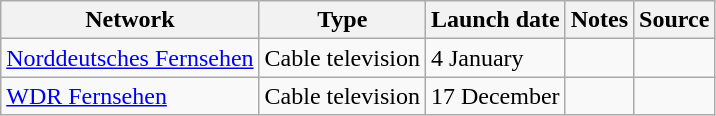<table class="wikitable sortable">
<tr>
<th>Network</th>
<th>Type</th>
<th>Launch date</th>
<th>Notes</th>
<th>Source</th>
</tr>
<tr>
<td><a href='#'>Norddeutsches Fernsehen</a></td>
<td>Cable television</td>
<td>4 January</td>
<td></td>
<td></td>
</tr>
<tr>
<td><a href='#'>WDR Fernsehen</a></td>
<td>Cable television</td>
<td>17 December</td>
<td></td>
<td></td>
</tr>
</table>
